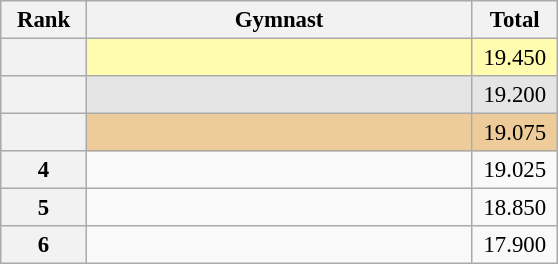<table class="wikitable sortable" style="text-align:center; font-size:95%">
<tr>
<th scope="col" style="width:50px;">Rank</th>
<th scope="col" style="width:250px;">Gymnast</th>
<th scope="col" style="width:50px;">Total</th>
</tr>
<tr style="background:#fffcaf;">
<th scope=row style="text-align:center"></th>
<td style="text-align:left;"></td>
<td>19.450</td>
</tr>
<tr style="background:#e5e5e5;">
<th scope=row style="text-align:center"></th>
<td style="text-align:left;"></td>
<td>19.200</td>
</tr>
<tr style="background:#ec9;">
<th scope=row style="text-align:center"></th>
<td style="text-align:left;"></td>
<td>19.075</td>
</tr>
<tr>
<th scope=row style="text-align:center">4</th>
<td style="text-align:left;"></td>
<td>19.025</td>
</tr>
<tr>
<th scope=row style="text-align:center">5</th>
<td style="text-align:left;"></td>
<td>18.850</td>
</tr>
<tr>
<th scope=row style="text-align:center">6</th>
<td style="text-align:left;"></td>
<td>17.900</td>
</tr>
</table>
